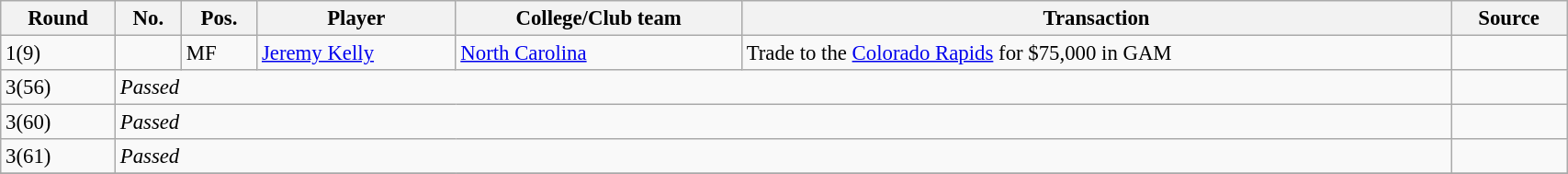<table class="wikitable sortable" style="width:90%; text-align:center; font-size:95%; text-align:left;">
<tr>
<th>Round</th>
<th>No.</th>
<th>Pos.</th>
<th>Player</th>
<th>College/Club team</th>
<th>Transaction</th>
<th>Source</th>
</tr>
<tr>
<td>1(9)</td>
<td></td>
<td>MF</td>
<td> <a href='#'>Jeremy Kelly</a></td>
<td> <a href='#'>North Carolina</a></td>
<td>Trade to the <a href='#'>Colorado Rapids</a> for $75,000 in GAM</td>
<td></td>
</tr>
<tr>
<td>3(56)</td>
<td colspan="5"><em>Passed</em></td>
<td></td>
</tr>
<tr>
<td>3(60)</td>
<td colspan="5"><em>Passed</em></td>
<td></td>
</tr>
<tr>
<td>3(61)</td>
<td colspan="5"><em>Passed</em></td>
<td></td>
</tr>
<tr>
</tr>
</table>
